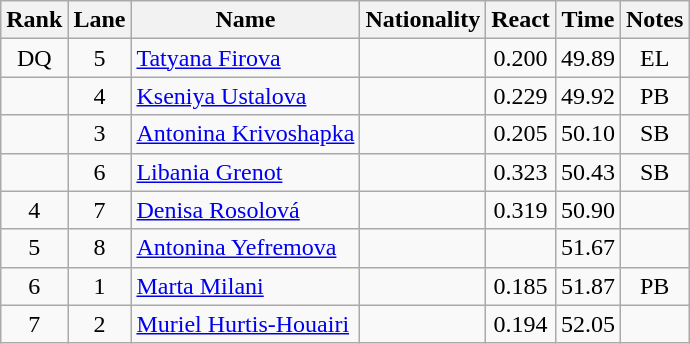<table class="wikitable sortable" style="text-align:center">
<tr>
<th>Rank</th>
<th>Lane</th>
<th>Name</th>
<th>Nationality</th>
<th>React</th>
<th>Time</th>
<th>Notes</th>
</tr>
<tr>
<td>DQ</td>
<td>5</td>
<td align="left"><a href='#'>Tatyana Firova</a></td>
<td align=left></td>
<td>0.200</td>
<td>49.89</td>
<td>EL</td>
</tr>
<tr>
<td></td>
<td>4</td>
<td align="left"><a href='#'>Kseniya Ustalova</a></td>
<td align=left></td>
<td>0.229</td>
<td>49.92</td>
<td>PB</td>
</tr>
<tr>
<td></td>
<td>3</td>
<td align="left"><a href='#'>Antonina Krivoshapka</a></td>
<td align=left></td>
<td>0.205</td>
<td>50.10</td>
<td>SB</td>
</tr>
<tr>
<td></td>
<td>6</td>
<td align="left"><a href='#'>Libania Grenot</a></td>
<td align=left></td>
<td>0.323</td>
<td>50.43</td>
<td>SB</td>
</tr>
<tr>
<td>4</td>
<td>7</td>
<td align="left"><a href='#'>Denisa Rosolová</a></td>
<td align=left></td>
<td>0.319</td>
<td>50.90</td>
<td></td>
</tr>
<tr>
<td>5</td>
<td>8</td>
<td align="left"><a href='#'>Antonina Yefremova</a></td>
<td align=left></td>
<td></td>
<td>51.67</td>
<td></td>
</tr>
<tr>
<td>6</td>
<td>1</td>
<td align="left"><a href='#'>Marta Milani</a></td>
<td align=left></td>
<td>0.185</td>
<td>51.87</td>
<td>PB</td>
</tr>
<tr>
<td>7</td>
<td>2</td>
<td align="left"><a href='#'>Muriel Hurtis-Houairi</a></td>
<td align=left></td>
<td>0.194</td>
<td>52.05</td>
<td></td>
</tr>
</table>
